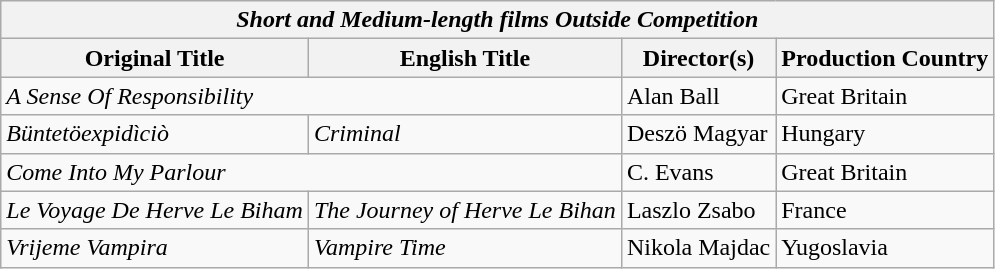<table class="wikitable">
<tr>
<th colspan="4"><em>Short and Medium-length films Outside Competition</em></th>
</tr>
<tr>
<th>Original Title</th>
<th>English Title</th>
<th>Director(s)</th>
<th>Production Country</th>
</tr>
<tr>
<td colspan="2"><em>A Sense Of Responsibility</em></td>
<td>Alan Ball</td>
<td>Great Britain</td>
</tr>
<tr>
<td><em>Büntetöexpidìciò</em></td>
<td><em>Criminal</em></td>
<td>Deszö Magyar</td>
<td>Hungary</td>
</tr>
<tr>
<td colspan="2"><em>Come Into My Parlour</em></td>
<td>C. Evans</td>
<td>Great Britain</td>
</tr>
<tr>
<td><em>Le Voyage De Herve Le Biham</em></td>
<td><em>The Journey of Herve Le Bihan</em></td>
<td>Laszlo Zsabo</td>
<td>France</td>
</tr>
<tr>
<td><em>Vrijeme Vampira</em></td>
<td><em>Vampire Time</em></td>
<td>Nikola Majdac</td>
<td>Yugoslavia</td>
</tr>
</table>
